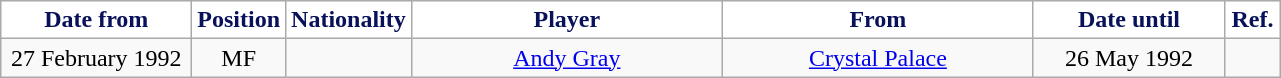<table class="wikitable" style="text-align:center">
<tr>
<th style="background:#FFFFFF; color:#081159; width:120px;">Date from</th>
<th style="background:#FFFFFF; color:#081159; width:50px;">Position</th>
<th style="background:#FFFFFF; color:#081159; width:50px;">Nationality</th>
<th style="background:#FFFFFF; color:#081159; width:200px;">Player</th>
<th style="background:#FFFFFF; color:#081159; width:200px;">From</th>
<th style="background:#FFFFFF; color:#081159; width:120px;">Date until</th>
<th style="background:#FFFFFF; color:#081159; width:30px;">Ref.</th>
</tr>
<tr>
<td>27 February 1992</td>
<td>MF</td>
<td></td>
<td><a href='#'>Andy Gray</a></td>
<td> <a href='#'>Crystal Palace</a></td>
<td>26 May 1992</td>
<td></td>
</tr>
</table>
